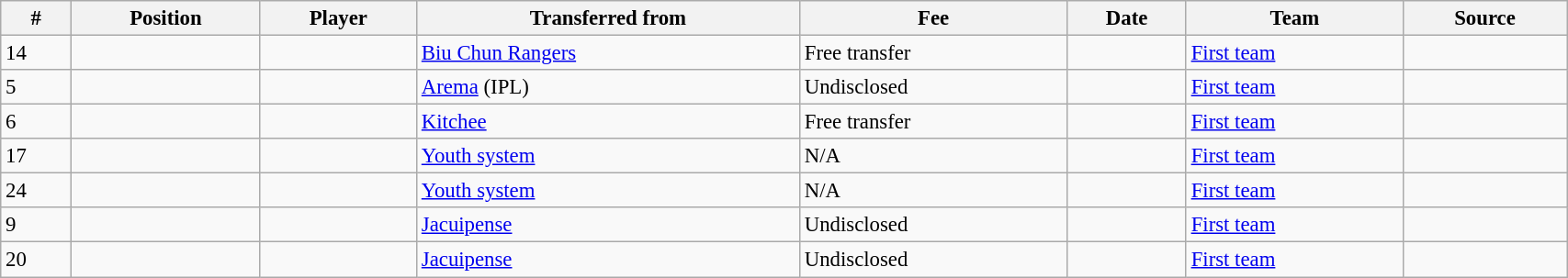<table class="wikitable sortable" style="width:90%; text-align:center; font-size:95%; text-align:left;">
<tr>
<th>#</th>
<th>Position</th>
<th>Player</th>
<th>Transferred from</th>
<th>Fee</th>
<th>Date</th>
<th>Team</th>
<th>Source</th>
</tr>
<tr>
<td>14</td>
<td></td>
<td></td>
<td> <a href='#'>Biu Chun Rangers</a></td>
<td>Free transfer</td>
<td></td>
<td><a href='#'>First team</a></td>
<td></td>
</tr>
<tr>
<td>5</td>
<td></td>
<td></td>
<td> <a href='#'>Arema</a> (IPL)</td>
<td>Undisclosed</td>
<td></td>
<td><a href='#'>First team</a></td>
<td></td>
</tr>
<tr>
<td>6</td>
<td></td>
<td></td>
<td> <a href='#'>Kitchee</a></td>
<td>Free transfer</td>
<td></td>
<td><a href='#'>First team</a></td>
<td></td>
</tr>
<tr>
<td>17</td>
<td></td>
<td></td>
<td><a href='#'>Youth system</a></td>
<td>N/A</td>
<td></td>
<td><a href='#'>First team</a></td>
<td></td>
</tr>
<tr>
<td>24</td>
<td></td>
<td></td>
<td><a href='#'>Youth system</a></td>
<td>N/A</td>
<td></td>
<td><a href='#'>First team</a></td>
<td></td>
</tr>
<tr>
<td>9</td>
<td></td>
<td></td>
<td> <a href='#'>Jacuipense</a></td>
<td>Undisclosed</td>
<td></td>
<td><a href='#'>First team</a></td>
<td></td>
</tr>
<tr>
<td>20</td>
<td></td>
<td></td>
<td> <a href='#'>Jacuipense</a></td>
<td>Undisclosed</td>
<td></td>
<td><a href='#'>First team</a></td>
<td></td>
</tr>
</table>
